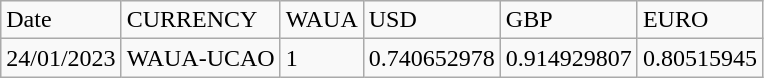<table class="wikitable">
<tr>
<td>Date</td>
<td>CURRENCY</td>
<td>WAUA</td>
<td>USD</td>
<td>GBP</td>
<td>EURO</td>
</tr>
<tr>
<td>24/01/2023</td>
<td>WAUA-UCAO</td>
<td>1</td>
<td>0.740652978</td>
<td>0.914929807</td>
<td>0.80515945</td>
</tr>
</table>
